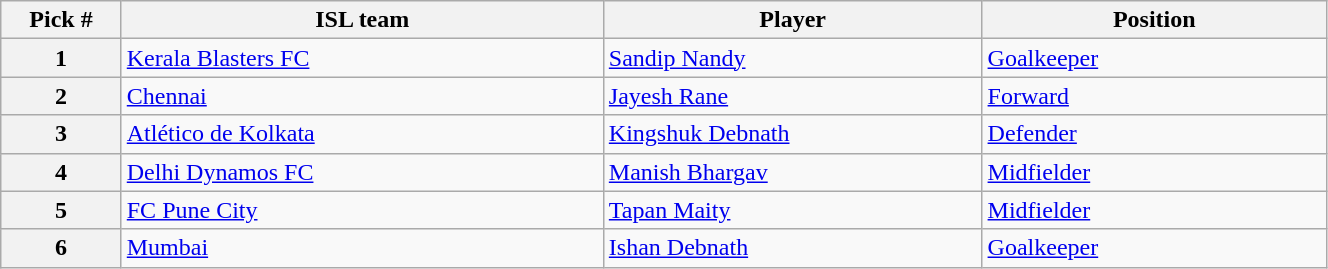<table class="wikitable sortable" style="width:70%">
<tr>
<th width=7%>Pick #</th>
<th width=28%>ISL team</th>
<th width=22%>Player</th>
<th width=20%>Position</th>
</tr>
<tr>
<th>1</th>
<td><a href='#'>Kerala Blasters FC</a></td>
<td><a href='#'>Sandip Nandy</a></td>
<td><a href='#'>Goalkeeper</a></td>
</tr>
<tr>
<th>2</th>
<td><a href='#'>Chennai</a></td>
<td><a href='#'>Jayesh Rane</a></td>
<td><a href='#'>Forward</a></td>
</tr>
<tr>
<th>3</th>
<td><a href='#'>Atlético de Kolkata</a></td>
<td><a href='#'>Kingshuk Debnath</a></td>
<td><a href='#'>Defender</a></td>
</tr>
<tr>
<th>4</th>
<td><a href='#'>Delhi Dynamos FC</a></td>
<td><a href='#'>Manish Bhargav</a></td>
<td><a href='#'>Midfielder</a></td>
</tr>
<tr>
<th>5</th>
<td><a href='#'>FC Pune City</a></td>
<td><a href='#'>Tapan Maity</a></td>
<td><a href='#'>Midfielder</a></td>
</tr>
<tr>
<th>6</th>
<td><a href='#'>Mumbai</a></td>
<td><a href='#'>Ishan Debnath</a></td>
<td><a href='#'>Goalkeeper</a></td>
</tr>
</table>
